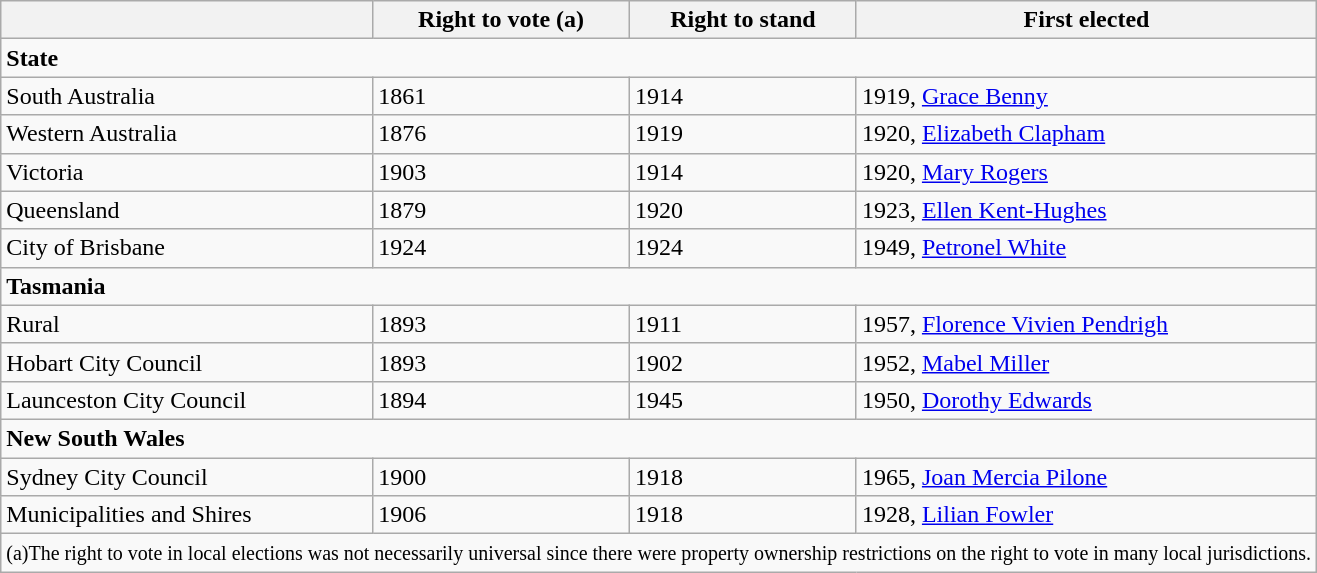<table class="wikitable">
<tr>
<th></th>
<th>Right to vote (a)</th>
<th>Right to stand</th>
<th>First elected</th>
</tr>
<tr>
<td colspan="4"><strong>State</strong></td>
</tr>
<tr>
<td>South Australia</td>
<td>1861</td>
<td>1914</td>
<td>1919, <a href='#'>Grace Benny</a></td>
</tr>
<tr>
<td>Western Australia</td>
<td>1876</td>
<td>1919</td>
<td>1920, <a href='#'>Elizabeth Clapham</a></td>
</tr>
<tr>
<td>Victoria</td>
<td>1903</td>
<td>1914</td>
<td>1920, <a href='#'>Mary Rogers</a></td>
</tr>
<tr>
<td>Queensland</td>
<td>1879</td>
<td>1920</td>
<td>1923, <a href='#'>Ellen Kent-Hughes</a></td>
</tr>
<tr>
<td>City of Brisbane</td>
<td>1924</td>
<td>1924</td>
<td>1949, <a href='#'>Petronel White</a></td>
</tr>
<tr>
<td colspan="4"><strong>Tasmania</strong></td>
</tr>
<tr>
<td>Rural</td>
<td>1893</td>
<td>1911</td>
<td>1957, <a href='#'>Florence Vivien Pendrigh</a></td>
</tr>
<tr>
<td>Hobart City Council</td>
<td>1893</td>
<td>1902</td>
<td>1952, <a href='#'>Mabel Miller</a></td>
</tr>
<tr>
<td>Launceston City Council</td>
<td>1894</td>
<td>1945</td>
<td>1950, <a href='#'>Dorothy Edwards</a></td>
</tr>
<tr>
<td colspan="4"><strong>New South Wales</strong></td>
</tr>
<tr>
<td>Sydney City Council</td>
<td>1900</td>
<td>1918</td>
<td>1965, <a href='#'>Joan Mercia Pilone</a></td>
</tr>
<tr>
<td>Municipalities and Shires</td>
<td>1906</td>
<td>1918</td>
<td>1928, <a href='#'>Lilian Fowler</a></td>
</tr>
<tr>
<td colspan="4"><small>(a)The right to vote in local elections was not necessarily universal since there were property ownership restrictions on the right to vote in many local jurisdictions.</small></td>
</tr>
</table>
